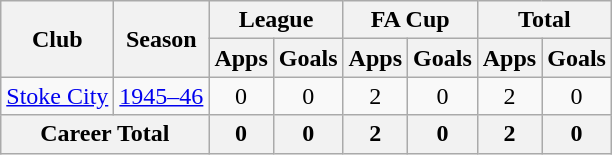<table class="wikitable" style="text-align: center;">
<tr>
<th rowspan="2">Club</th>
<th rowspan="2">Season</th>
<th colspan="2">League</th>
<th colspan="2">FA Cup</th>
<th colspan="2">Total</th>
</tr>
<tr>
<th>Apps</th>
<th>Goals</th>
<th>Apps</th>
<th>Goals</th>
<th>Apps</th>
<th>Goals</th>
</tr>
<tr>
<td><a href='#'>Stoke City</a></td>
<td><a href='#'>1945–46</a></td>
<td>0</td>
<td>0</td>
<td>2</td>
<td>0</td>
<td>2</td>
<td>0</td>
</tr>
<tr>
<th colspan="2">Career Total</th>
<th>0</th>
<th>0</th>
<th>2</th>
<th>0</th>
<th>2</th>
<th>0</th>
</tr>
</table>
